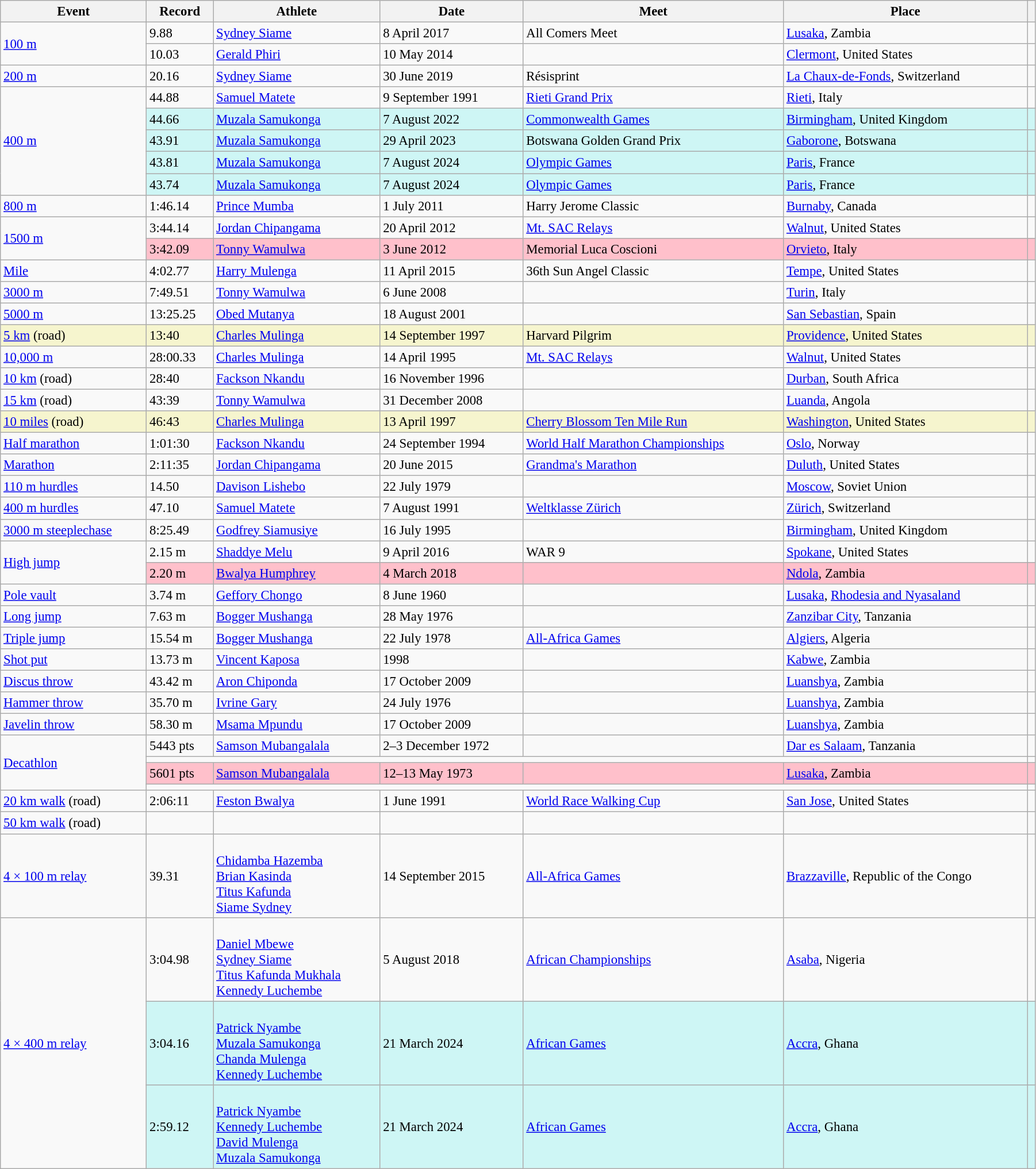<table class="wikitable" style="font-size:95%; width: 95%;">
<tr>
<th>Event</th>
<th>Record</th>
<th>Athlete</th>
<th>Date</th>
<th>Meet</th>
<th>Place</th>
<th></th>
</tr>
<tr>
<td rowspan=2><a href='#'>100 m</a></td>
<td>9.88  </td>
<td><a href='#'>Sydney Siame</a></td>
<td>8 April 2017</td>
<td>All Comers Meet</td>
<td><a href='#'>Lusaka</a>, Zambia</td>
<td></td>
</tr>
<tr>
<td>10.03 </td>
<td><a href='#'>Gerald Phiri</a></td>
<td>10 May 2014</td>
<td></td>
<td><a href='#'>Clermont</a>, United States</td>
<td></td>
</tr>
<tr>
<td><a href='#'>200 m</a></td>
<td>20.16 </td>
<td><a href='#'>Sydney Siame</a></td>
<td>30 June 2019</td>
<td>Résisprint</td>
<td><a href='#'>La Chaux-de-Fonds</a>, Switzerland</td>
<td></td>
</tr>
<tr>
<td rowspan=5><a href='#'>400 m</a></td>
<td>44.88</td>
<td><a href='#'>Samuel Matete</a></td>
<td>9 September 1991</td>
<td><a href='#'>Rieti Grand Prix</a></td>
<td><a href='#'>Rieti</a>, Italy</td>
<td></td>
</tr>
<tr style="background:#cef6f5;">
<td>44.66</td>
<td><a href='#'>Muzala Samukonga</a></td>
<td>7 August 2022</td>
<td><a href='#'>Commonwealth Games</a></td>
<td><a href='#'>Birmingham</a>, United Kingdom</td>
<td></td>
</tr>
<tr style="background:#cef6f5;">
<td>43.91 </td>
<td><a href='#'>Muzala Samukonga</a></td>
<td>29 April 2023</td>
<td>Botswana Golden Grand Prix</td>
<td><a href='#'>Gaborone</a>, Botswana</td>
<td></td>
</tr>
<tr bgcolor=#CEF6F5>
<td>43.81</td>
<td><a href='#'>Muzala Samukonga</a></td>
<td>7 August 2024</td>
<td><a href='#'>Olympic Games</a></td>
<td><a href='#'>Paris</a>, France</td>
<td></td>
</tr>
<tr bgcolor=#CEF6F5>
<td>43.74</td>
<td><a href='#'>Muzala Samukonga</a></td>
<td>7 August 2024</td>
<td><a href='#'>Olympic Games</a></td>
<td><a href='#'>Paris</a>, France</td>
<td></td>
</tr>
<tr>
<td><a href='#'>800 m</a></td>
<td>1:46.14</td>
<td><a href='#'>Prince Mumba</a></td>
<td>1 July 2011</td>
<td>Harry Jerome Classic</td>
<td><a href='#'>Burnaby</a>, Canada</td>
<td></td>
</tr>
<tr>
<td rowspan=2><a href='#'>1500 m</a></td>
<td>3:44.14</td>
<td><a href='#'>Jordan Chipangama</a></td>
<td>20 April 2012</td>
<td><a href='#'>Mt. SAC Relays</a></td>
<td><a href='#'>Walnut</a>, United States</td>
<td></td>
</tr>
<tr style="background:pink">
<td>3:42.09</td>
<td><a href='#'>Tonny Wamulwa</a></td>
<td>3 June 2012</td>
<td>Memorial Luca Coscioni</td>
<td><a href='#'>Orvieto</a>, Italy</td>
<td></td>
</tr>
<tr>
<td><a href='#'>Mile</a></td>
<td>4:02.77</td>
<td><a href='#'>Harry Mulenga</a></td>
<td>11 April 2015</td>
<td>36th Sun Angel Classic</td>
<td><a href='#'>Tempe</a>, United States</td>
<td></td>
</tr>
<tr>
<td><a href='#'>3000 m</a></td>
<td>7:49.51</td>
<td><a href='#'>Tonny Wamulwa</a></td>
<td>6 June 2008</td>
<td></td>
<td><a href='#'>Turin</a>, Italy</td>
<td></td>
</tr>
<tr>
<td><a href='#'>5000 m</a></td>
<td>13:25.25</td>
<td><a href='#'>Obed Mutanya</a></td>
<td>18 August 2001</td>
<td></td>
<td><a href='#'>San Sebastian</a>, Spain</td>
<td></td>
</tr>
<tr style="background:#f6F5CE;">
<td><a href='#'>5 km</a> (road)</td>
<td>13:40</td>
<td><a href='#'>Charles Mulinga</a></td>
<td>14 September 1997</td>
<td>Harvard Pilgrim</td>
<td><a href='#'>Providence</a>, United States</td>
<td></td>
</tr>
<tr>
<td><a href='#'>10,000 m</a></td>
<td>28:00.33</td>
<td><a href='#'>Charles Mulinga</a></td>
<td>14 April 1995</td>
<td><a href='#'>Mt. SAC Relays</a></td>
<td><a href='#'>Walnut</a>, United States</td>
<td></td>
</tr>
<tr>
<td><a href='#'>10 km</a> (road)</td>
<td>28:40</td>
<td><a href='#'>Fackson Nkandu</a></td>
<td>16 November 1996</td>
<td></td>
<td><a href='#'>Durban</a>, South Africa</td>
<td></td>
</tr>
<tr>
<td><a href='#'>15 km</a> (road)</td>
<td>43:39</td>
<td><a href='#'>Tonny Wamulwa</a></td>
<td>31 December 2008</td>
<td></td>
<td><a href='#'>Luanda</a>, Angola</td>
<td></td>
</tr>
<tr style="background:#f6F5CE;">
<td><a href='#'>10 miles</a> (road)</td>
<td>46:43</td>
<td><a href='#'>Charles Mulinga</a></td>
<td>13 April 1997</td>
<td><a href='#'>Cherry Blossom Ten Mile Run</a></td>
<td><a href='#'>Washington</a>, United States</td>
<td></td>
</tr>
<tr>
<td><a href='#'>Half marathon</a></td>
<td>1:01:30</td>
<td><a href='#'>Fackson Nkandu</a></td>
<td>24 September 1994</td>
<td><a href='#'>World Half Marathon Championships</a></td>
<td><a href='#'>Oslo</a>, Norway</td>
<td></td>
</tr>
<tr>
<td><a href='#'>Marathon</a></td>
<td>2:11:35 </td>
<td><a href='#'>Jordan Chipangama</a></td>
<td>20 June 2015</td>
<td><a href='#'>Grandma's Marathon</a></td>
<td><a href='#'>Duluth</a>, United States</td>
<td></td>
</tr>
<tr>
<td><a href='#'>110 m hurdles</a></td>
<td>14.50</td>
<td><a href='#'>Davison Lishebo</a></td>
<td>22 July 1979</td>
<td></td>
<td><a href='#'>Moscow</a>, Soviet Union</td>
<td></td>
</tr>
<tr>
<td><a href='#'>400 m hurdles</a></td>
<td>47.10</td>
<td><a href='#'>Samuel Matete</a></td>
<td>7 August 1991</td>
<td><a href='#'>Weltklasse Zürich</a></td>
<td><a href='#'>Zürich</a>, Switzerland</td>
<td></td>
</tr>
<tr>
<td><a href='#'>3000 m steeplechase</a></td>
<td>8:25.49</td>
<td><a href='#'>Godfrey Siamusiye</a></td>
<td>16 July 1995</td>
<td></td>
<td><a href='#'>Birmingham</a>, United Kingdom</td>
<td></td>
</tr>
<tr>
<td rowspan=2><a href='#'>High jump</a></td>
<td>2.15 m</td>
<td><a href='#'>Shaddye Melu</a></td>
<td>9 April 2016</td>
<td>WAR 9</td>
<td><a href='#'>Spokane</a>, United States</td>
<td></td>
</tr>
<tr style="background:pink">
<td>2.20 m</td>
<td><a href='#'>Bwalya Humphrey</a></td>
<td>4 March 2018</td>
<td></td>
<td><a href='#'>Ndola</a>, Zambia</td>
<td></td>
</tr>
<tr>
<td><a href='#'>Pole vault</a></td>
<td>3.74 m</td>
<td><a href='#'>Geffory Chongo</a></td>
<td>8 June 1960</td>
<td></td>
<td><a href='#'>Lusaka</a>, <a href='#'>Rhodesia and Nyasaland</a></td>
<td></td>
</tr>
<tr>
<td><a href='#'>Long jump</a></td>
<td>7.63 m</td>
<td><a href='#'>Bogger Mushanga</a></td>
<td>28 May 1976</td>
<td></td>
<td><a href='#'>Zanzibar City</a>, Tanzania</td>
<td></td>
</tr>
<tr>
<td><a href='#'>Triple jump</a></td>
<td>15.54 m</td>
<td><a href='#'>Bogger Mushanga</a></td>
<td>22 July 1978</td>
<td><a href='#'>All-Africa Games</a></td>
<td><a href='#'>Algiers</a>, Algeria</td>
<td></td>
</tr>
<tr>
<td><a href='#'>Shot put</a></td>
<td>13.73 m</td>
<td><a href='#'>Vincent Kaposa</a></td>
<td>1998</td>
<td></td>
<td><a href='#'>Kabwe</a>, Zambia</td>
<td></td>
</tr>
<tr>
<td><a href='#'>Discus throw</a></td>
<td>43.42 m</td>
<td><a href='#'>Aron Chiponda</a></td>
<td>17 October 2009</td>
<td></td>
<td><a href='#'>Luanshya</a>, Zambia</td>
<td></td>
</tr>
<tr>
<td><a href='#'>Hammer throw</a></td>
<td>35.70 m</td>
<td><a href='#'>Ivrine Gary</a></td>
<td>24 July 1976</td>
<td></td>
<td><a href='#'>Luanshya</a>, Zambia</td>
<td></td>
</tr>
<tr>
<td><a href='#'>Javelin throw</a></td>
<td>58.30 m</td>
<td><a href='#'>Msama Mpundu</a></td>
<td>17 October 2009</td>
<td></td>
<td><a href='#'>Luanshya</a>, Zambia</td>
<td></td>
</tr>
<tr>
<td rowspan=4><a href='#'>Decathlon</a></td>
<td>5443 pts </td>
<td><a href='#'>Samson Mubangalala</a></td>
<td>2–3 December 1972</td>
<td></td>
<td><a href='#'>Dar es Salaam</a>, Tanzania</td>
<td></td>
</tr>
<tr>
<td colspan=5></td>
<td></td>
</tr>
<tr style="background:pink">
<td>5601 pts </td>
<td><a href='#'>Samson Mubangalala</a></td>
<td>12–13 May 1973</td>
<td></td>
<td><a href='#'>Lusaka</a>, Zambia</td>
<td></td>
</tr>
<tr>
<td colspan=5></td>
</tr>
<tr>
<td><a href='#'>20 km walk</a> (road)</td>
<td>2:06:11</td>
<td><a href='#'>Feston Bwalya</a></td>
<td>1 June 1991</td>
<td><a href='#'>World Race Walking Cup</a></td>
<td><a href='#'>San Jose</a>, United States</td>
<td></td>
</tr>
<tr>
<td><a href='#'>50 km walk</a> (road)</td>
<td></td>
<td></td>
<td></td>
<td></td>
<td></td>
<td></td>
</tr>
<tr>
<td><a href='#'>4 × 100 m relay</a></td>
<td>39.31</td>
<td><br><a href='#'>Chidamba Hazemba</a><br><a href='#'>Brian Kasinda</a><br><a href='#'>Titus Kafunda</a><br><a href='#'>Siame Sydney</a></td>
<td>14 September 2015</td>
<td><a href='#'>All-Africa Games</a></td>
<td><a href='#'>Brazzaville</a>, Republic of the Congo</td>
<td></td>
</tr>
<tr>
<td rowspan=3><a href='#'>4 × 400 m relay</a></td>
<td>3:04.98</td>
<td><br><a href='#'>Daniel Mbewe</a><br><a href='#'>Sydney Siame</a><br><a href='#'>Titus Kafunda Mukhala</a><br><a href='#'>Kennedy Luchembe</a></td>
<td>5 August 2018</td>
<td><a href='#'>African Championships</a></td>
<td><a href='#'>Asaba</a>, Nigeria</td>
<td></td>
</tr>
<tr bgcolor="#CEF6F5">
<td>3:04.16</td>
<td><br><a href='#'>Patrick Nyambe</a><br><a href='#'>Muzala Samukonga</a><br><a href='#'>Chanda Mulenga</a><br><a href='#'>Kennedy Luchembe</a></td>
<td>21 March 2024</td>
<td><a href='#'>African Games</a></td>
<td><a href='#'>Accra</a>, Ghana</td>
<td></td>
</tr>
<tr bgcolor="#CEF6F5">
<td>2:59.12</td>
<td><br><a href='#'>Patrick Nyambe</a><br><a href='#'>Kennedy Luchembe</a><br><a href='#'>David Mulenga</a><br><a href='#'>Muzala Samukonga</a></td>
<td>21 March 2024</td>
<td><a href='#'>African Games</a></td>
<td><a href='#'>Accra</a>, Ghana</td>
<td></td>
</tr>
</table>
